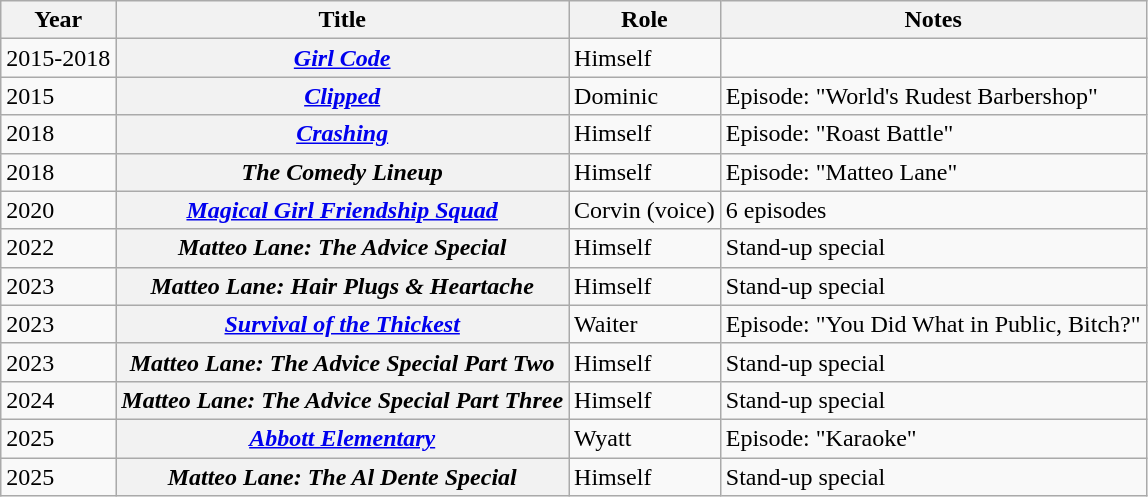<table class="wikitable plainrowheaders sortable">
<tr>
<th scope="col">Year</th>
<th scope="col">Title</th>
<th scope="col">Role</th>
<th scope="col" class="unsortable">Notes</th>
</tr>
<tr>
<td>2015-2018</td>
<th scope="row"><em><a href='#'>Girl Code</a></em></th>
<td>Himself</td>
<td></td>
</tr>
<tr>
<td>2015</td>
<th scope="row"><em><a href='#'>Clipped</a></em></th>
<td>Dominic</td>
<td>Episode: "World's Rudest Barbershop"</td>
</tr>
<tr>
<td>2018</td>
<th scope="row"><em><a href='#'>Crashing</a></em></th>
<td>Himself</td>
<td>Episode: "Roast Battle"</td>
</tr>
<tr>
<td>2018</td>
<th scope="row"><em>The Comedy Lineup</em></th>
<td>Himself</td>
<td>Episode: "Matteo Lane"</td>
</tr>
<tr>
<td>2020</td>
<th scope="row"><em><a href='#'>Magical Girl Friendship Squad</a></em></th>
<td>Corvin (voice)</td>
<td>6 episodes</td>
</tr>
<tr>
<td>2022</td>
<th scope="row"><em>Matteo Lane: The Advice Special</em></th>
<td>Himself</td>
<td>Stand-up special</td>
</tr>
<tr>
<td>2023</td>
<th scope="row"><em>Matteo Lane: Hair Plugs & Heartache</em></th>
<td>Himself</td>
<td>Stand-up special</td>
</tr>
<tr>
<td>2023</td>
<th scope="row"><em><a href='#'>Survival of the Thickest</a></em></th>
<td>Waiter</td>
<td>Episode: "You Did What in Public, Bitch?"</td>
</tr>
<tr>
<td>2023</td>
<th scope="row"><em>Matteo Lane: The Advice Special Part Two</em></th>
<td>Himself</td>
<td>Stand-up special</td>
</tr>
<tr>
<td>2024</td>
<th scope="row"><em>Matteo Lane: The Advice Special Part Three</em></th>
<td>Himself</td>
<td>Stand-up special</td>
</tr>
<tr>
<td>2025</td>
<th scope="row"><em><a href='#'>Abbott Elementary</a></em></th>
<td>Wyatt</td>
<td>Episode: "Karaoke"</td>
</tr>
<tr>
<td>2025</td>
<th scope="row"><em>Matteo Lane: The Al Dente Special</em></th>
<td>Himself</td>
<td>Stand-up special</td>
</tr>
</table>
